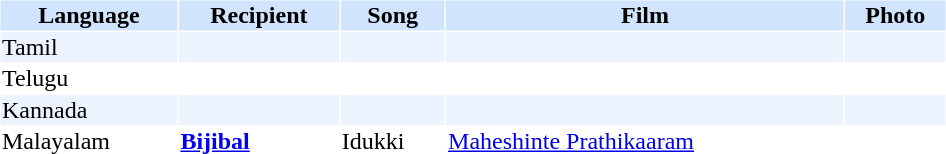<table cellspacing="1" cellpadding="1" border="0" style="width:50%;">
<tr style="background:#d1e4fd;">
<th>Language</th>
<th>Recipient</th>
<th>Song</th>
<th>Film</th>
<th>Photo</th>
</tr>
<tr style="background:#edf3fe;">
<td>Tamil</td>
<td></td>
<td></td>
<td></td>
<td></td>
</tr>
<tr>
<td>Telugu</td>
<td></td>
<td></td>
<td></td>
<td></td>
</tr>
<tr style="background:#edf3fe;">
<td>Kannada</td>
<td></td>
<td></td>
<td></td>
<td></td>
</tr>
<tr>
<td>Malayalam</td>
<td><strong><a href='#'>Bijibal</a></strong></td>
<td>Idukki</td>
<td><a href='#'>Maheshinte Prathikaaram</a></td>
<td></td>
</tr>
</table>
